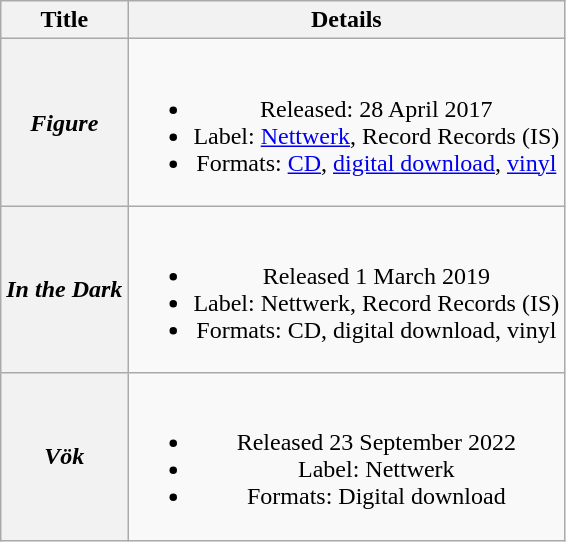<table class="wikitable plainrowheaders" style="text-align: center;">
<tr>
<th scope="col">Title</th>
<th scope="col">Details</th>
</tr>
<tr>
<th scope="row"><em>Figure</em></th>
<td><br><ul><li>Released: 28 April 2017</li><li>Label: <a href='#'>Nettwerk</a>, Record Records (IS)</li><li>Formats: <a href='#'>CD</a>, <a href='#'>digital download</a>, <a href='#'>vinyl</a></li></ul></td>
</tr>
<tr>
<th scope="row"><em>In the Dark</em></th>
<td><br><ul><li>Released 1 March 2019</li><li>Label: Nettwerk, Record Records (IS)</li><li>Formats: CD, digital download, vinyl</li></ul></td>
</tr>
<tr>
<th scope="row"><em>Vök</em></th>
<td><br><ul><li>Released 23 September 2022</li><li>Label: Nettwerk</li><li>Formats: Digital download</li></ul></td>
</tr>
</table>
